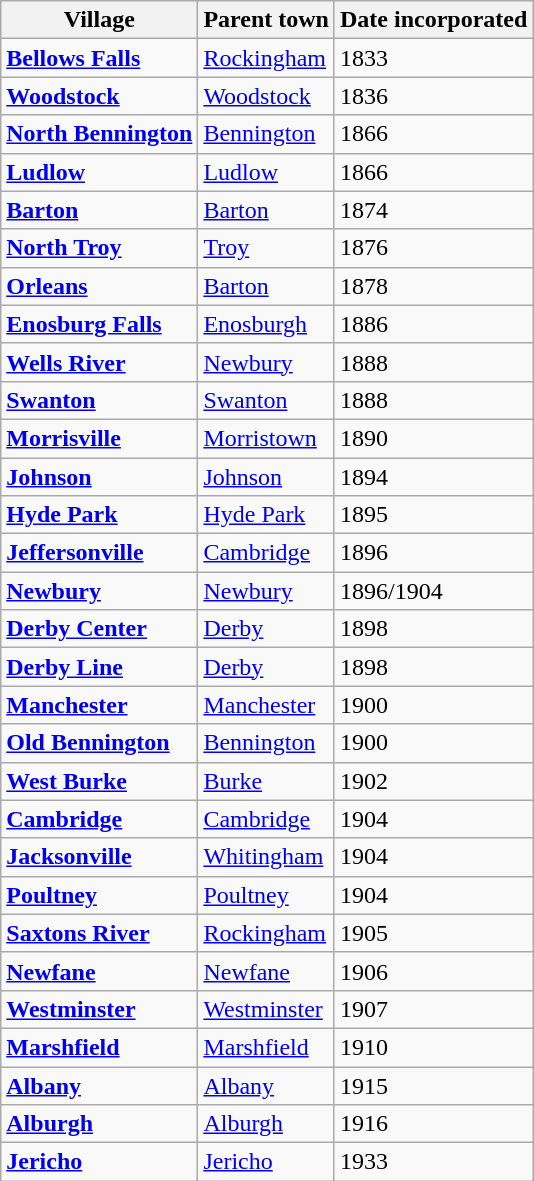<table class="sortable wikitable">
<tr>
<th>Village</th>
<th>Parent town</th>
<th>Date incorporated</th>
</tr>
<tr>
<td><strong><a href='#'>Bellows Falls</a></strong></td>
<td><a href='#'>Rockingham</a></td>
<td>1833</td>
</tr>
<tr>
<td><strong><a href='#'>Woodstock</a></strong></td>
<td><a href='#'>Woodstock</a></td>
<td>1836</td>
</tr>
<tr>
<td><strong><a href='#'>North Bennington</a></strong></td>
<td><a href='#'>Bennington</a></td>
<td>1866</td>
</tr>
<tr>
<td><strong><a href='#'>Ludlow</a></strong></td>
<td><a href='#'>Ludlow</a></td>
<td>1866</td>
</tr>
<tr>
<td><strong><a href='#'>Barton</a></strong></td>
<td><a href='#'>Barton</a></td>
<td>1874</td>
</tr>
<tr>
<td><strong><a href='#'>North Troy</a></strong></td>
<td><a href='#'>Troy</a></td>
<td>1876</td>
</tr>
<tr>
<td><strong><a href='#'>Orleans</a></strong></td>
<td><a href='#'>Barton</a></td>
<td>1878</td>
</tr>
<tr>
<td><strong><a href='#'>Enosburg Falls</a></strong></td>
<td><a href='#'>Enosburgh</a></td>
<td>1886</td>
</tr>
<tr>
<td><strong><a href='#'>Wells River</a></strong></td>
<td><a href='#'>Newbury</a></td>
<td>1888</td>
</tr>
<tr>
<td><strong><a href='#'>Swanton</a></strong></td>
<td><a href='#'>Swanton</a></td>
<td>1888</td>
</tr>
<tr>
<td><strong><a href='#'>Morrisville</a></strong></td>
<td><a href='#'>Morristown</a></td>
<td>1890</td>
</tr>
<tr>
<td><strong><a href='#'>Johnson</a></strong></td>
<td><a href='#'>Johnson</a></td>
<td>1894</td>
</tr>
<tr>
<td><strong><a href='#'>Hyde Park</a></strong></td>
<td><a href='#'>Hyde Park</a></td>
<td>1895</td>
</tr>
<tr>
<td><strong><a href='#'>Jeffersonville</a></strong></td>
<td><a href='#'>Cambridge</a></td>
<td>1896</td>
</tr>
<tr>
<td><strong><a href='#'>Newbury</a></strong></td>
<td><a href='#'>Newbury</a></td>
<td>1896/1904</td>
</tr>
<tr>
<td><strong><a href='#'>Derby Center</a></strong></td>
<td><a href='#'>Derby</a></td>
<td>1898</td>
</tr>
<tr>
<td><strong><a href='#'>Derby Line</a></strong></td>
<td><a href='#'>Derby</a></td>
<td>1898</td>
</tr>
<tr>
<td><strong><a href='#'>Manchester</a></strong></td>
<td><a href='#'>Manchester</a></td>
<td>1900</td>
</tr>
<tr>
<td><strong><a href='#'>Old Bennington</a></strong></td>
<td><a href='#'>Bennington</a></td>
<td>1900</td>
</tr>
<tr>
<td><strong><a href='#'>West Burke</a></strong></td>
<td><a href='#'>Burke</a></td>
<td>1902</td>
</tr>
<tr>
<td><strong><a href='#'>Cambridge</a></strong></td>
<td><a href='#'>Cambridge</a></td>
<td>1904</td>
</tr>
<tr>
<td><strong><a href='#'>Jacksonville</a></strong></td>
<td><a href='#'>Whitingham</a></td>
<td>1904</td>
</tr>
<tr>
<td><strong><a href='#'>Poultney</a></strong></td>
<td><a href='#'>Poultney</a></td>
<td>1904</td>
</tr>
<tr>
<td><strong><a href='#'>Saxtons River</a></strong></td>
<td><a href='#'>Rockingham</a></td>
<td>1905</td>
</tr>
<tr>
<td><strong><a href='#'>Newfane</a></strong></td>
<td><a href='#'>Newfane</a></td>
<td>1906</td>
</tr>
<tr>
<td><strong><a href='#'>Westminster</a></strong></td>
<td><a href='#'>Westminster</a></td>
<td>1907</td>
</tr>
<tr>
<td><strong><a href='#'>Marshfield</a></strong></td>
<td><a href='#'>Marshfield</a></td>
<td>1910</td>
</tr>
<tr>
<td><strong><a href='#'>Albany</a></strong></td>
<td><a href='#'>Albany</a></td>
<td>1915</td>
</tr>
<tr>
<td><strong><a href='#'>Alburgh</a></strong></td>
<td><a href='#'>Alburgh</a></td>
<td>1916</td>
</tr>
<tr>
<td><strong><a href='#'>Jericho</a></strong></td>
<td><a href='#'>Jericho</a></td>
<td>1933</td>
</tr>
</table>
